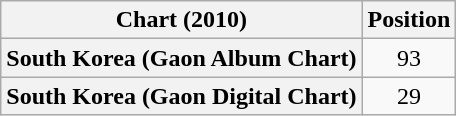<table class="wikitable plainrowheaders" style="text-align:center">
<tr>
<th scope="col">Chart (2010)</th>
<th scope="col">Position</th>
</tr>
<tr>
<th scope="row">South Korea (Gaon Album Chart)</th>
<td>93</td>
</tr>
<tr>
<th scope="row">South Korea (Gaon Digital Chart)</th>
<td>29</td>
</tr>
</table>
